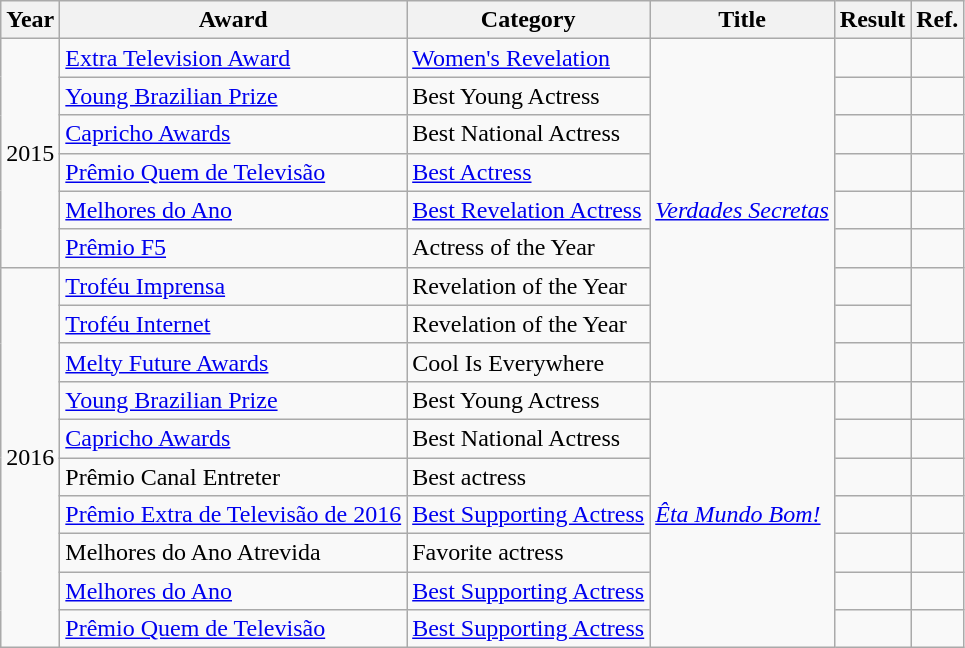<table class="wikitable">
<tr>
<th>Year</th>
<th>Award</th>
<th>Category</th>
<th>Title</th>
<th>Result</th>
<th>Ref.</th>
</tr>
<tr>
<td rowspan=6>2015</td>
<td><a href='#'>Extra Television Award</a></td>
<td><a href='#'>Women's Revelation</a></td>
<td rowspan=9><em><a href='#'>Verdades Secretas</a></em></td>
<td></td>
<td></td>
</tr>
<tr>
<td><a href='#'>Young Brazilian Prize</a></td>
<td>Best Young Actress</td>
<td></td>
<td></td>
</tr>
<tr>
<td><a href='#'>Capricho Awards</a></td>
<td>Best National Actress</td>
<td></td>
<td></td>
</tr>
<tr>
<td><a href='#'>Prêmio Quem de Televisão</a></td>
<td><a href='#'>Best Actress</a></td>
<td></td>
<td></td>
</tr>
<tr>
<td><a href='#'>Melhores do Ano</a></td>
<td><a href='#'>Best Revelation Actress</a></td>
<td></td>
<td></td>
</tr>
<tr>
<td><a href='#'>Prêmio F5</a></td>
<td>Actress of the Year</td>
<td></td>
<td></td>
</tr>
<tr>
<td rowspan=10>2016</td>
<td><a href='#'>Troféu Imprensa</a></td>
<td>Revelation of the Year</td>
<td></td>
<td rowspan=2></td>
</tr>
<tr>
<td><a href='#'>Troféu Internet</a></td>
<td>Revelation of the Year</td>
<td></td>
</tr>
<tr>
<td><a href='#'>Melty Future Awards</a></td>
<td>Cool Is Everywhere</td>
<td></td>
<td></td>
</tr>
<tr>
<td><a href='#'>Young Brazilian Prize</a></td>
<td>Best Young Actress</td>
<td rowspan=7><em><a href='#'>Êta Mundo Bom!</a></em></td>
<td></td>
<td></td>
</tr>
<tr>
<td><a href='#'>Capricho Awards</a></td>
<td>Best National Actress</td>
<td></td>
<td></td>
</tr>
<tr>
<td>Prêmio Canal Entreter</td>
<td>Best actress</td>
<td></td>
<td></td>
</tr>
<tr>
<td><a href='#'>Prêmio Extra de Televisão de 2016</a></td>
<td><a href='#'>Best Supporting Actress</a></td>
<td></td>
<td></td>
</tr>
<tr>
<td>Melhores do Ano Atrevida</td>
<td>Favorite actress</td>
<td></td>
<td></td>
</tr>
<tr>
<td><a href='#'>Melhores do Ano</a></td>
<td><a href='#'>Best Supporting Actress</a></td>
<td></td>
<td></td>
</tr>
<tr>
<td><a href='#'>Prêmio Quem de Televisão</a></td>
<td><a href='#'>Best Supporting Actress</a></td>
<td></td>
<td></td>
</tr>
</table>
